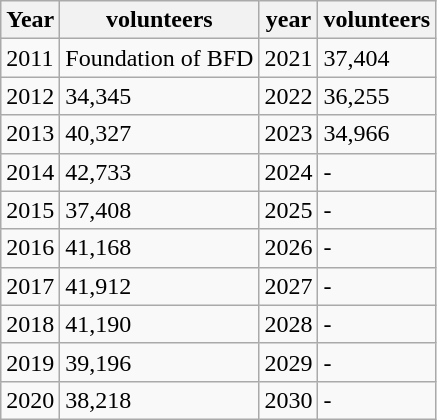<table class="wikitable">
<tr>
<th>Year</th>
<th>volunteers</th>
<th>year</th>
<th>volunteers</th>
</tr>
<tr>
<td>2011</td>
<td>Foundation of BFD</td>
<td>2021</td>
<td>37,404</td>
</tr>
<tr>
<td>2012</td>
<td>34,345</td>
<td>2022</td>
<td>36,255</td>
</tr>
<tr>
<td>2013</td>
<td>40,327</td>
<td>2023</td>
<td>34,966</td>
</tr>
<tr>
<td>2014</td>
<td>42,733</td>
<td>2024</td>
<td>-</td>
</tr>
<tr>
<td>2015</td>
<td>37,408</td>
<td>2025</td>
<td>-</td>
</tr>
<tr>
<td>2016</td>
<td>41,168</td>
<td>2026</td>
<td>-</td>
</tr>
<tr>
<td>2017</td>
<td>41,912</td>
<td>2027</td>
<td>-</td>
</tr>
<tr>
<td>2018</td>
<td>41,190</td>
<td>2028</td>
<td>-</td>
</tr>
<tr>
<td>2019</td>
<td>39,196</td>
<td>2029</td>
<td>-</td>
</tr>
<tr>
<td>2020</td>
<td>38,218</td>
<td>2030</td>
<td>-</td>
</tr>
</table>
